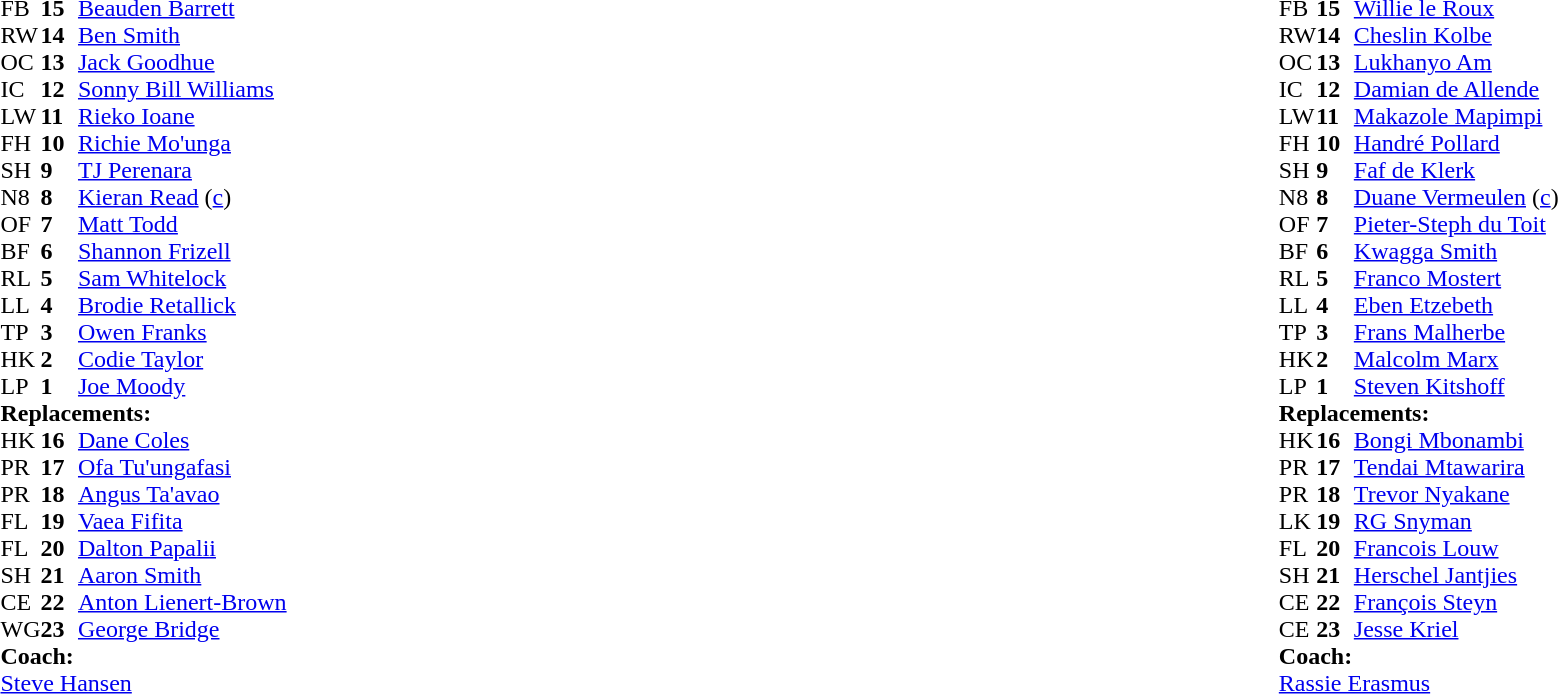<table style="width:100%;">
<tr>
<td style="vertical-align:top; width:50%"><br><table cellspacing="0" cellpadding="0">
<tr>
<th width="25"></th>
<th width="25"></th>
</tr>
<tr>
<td>FB</td>
<td><strong>15</strong></td>
<td><a href='#'>Beauden Barrett</a></td>
</tr>
<tr>
<td>RW</td>
<td><strong>14</strong></td>
<td><a href='#'>Ben Smith</a></td>
</tr>
<tr>
<td>OC</td>
<td><strong>13</strong></td>
<td><a href='#'>Jack Goodhue</a></td>
</tr>
<tr>
<td>IC</td>
<td><strong>12</strong></td>
<td><a href='#'>Sonny Bill Williams</a></td>
<td></td>
<td></td>
</tr>
<tr>
<td>LW</td>
<td><strong>11</strong></td>
<td><a href='#'>Rieko Ioane</a></td>
<td></td>
<td></td>
</tr>
<tr>
<td>FH</td>
<td><strong>10</strong></td>
<td><a href='#'>Richie Mo'unga</a></td>
</tr>
<tr>
<td>SH</td>
<td><strong>9</strong></td>
<td><a href='#'>TJ Perenara</a></td>
<td></td>
<td></td>
</tr>
<tr>
<td>N8</td>
<td><strong>8</strong></td>
<td><a href='#'>Kieran Read</a> (<a href='#'>c</a>)</td>
</tr>
<tr>
<td>OF</td>
<td><strong>7</strong></td>
<td><a href='#'>Matt Todd</a></td>
</tr>
<tr>
<td>BF</td>
<td><strong>6</strong></td>
<td><a href='#'>Shannon Frizell</a></td>
<td></td>
<td></td>
</tr>
<tr>
<td>RL</td>
<td><strong>5</strong></td>
<td><a href='#'>Sam Whitelock</a></td>
</tr>
<tr>
<td>LL</td>
<td><strong>4</strong></td>
<td><a href='#'>Brodie Retallick</a></td>
<td></td>
<td></td>
</tr>
<tr>
<td>TP</td>
<td><strong>3</strong></td>
<td><a href='#'>Owen Franks</a></td>
<td></td>
<td></td>
</tr>
<tr>
<td>HK</td>
<td><strong>2</strong></td>
<td><a href='#'>Codie Taylor</a></td>
<td></td>
<td></td>
</tr>
<tr>
<td>LP</td>
<td><strong>1</strong></td>
<td><a href='#'>Joe Moody</a></td>
<td></td>
<td></td>
</tr>
<tr>
<td colspan="3"><strong>Replacements:</strong></td>
</tr>
<tr>
<td>HK</td>
<td><strong>16</strong></td>
<td><a href='#'>Dane Coles</a></td>
<td></td>
<td></td>
</tr>
<tr>
<td>PR</td>
<td><strong>17</strong></td>
<td><a href='#'>Ofa Tu'ungafasi</a></td>
<td></td>
<td></td>
</tr>
<tr>
<td>PR</td>
<td><strong>18</strong></td>
<td><a href='#'>Angus Ta'avao</a></td>
<td></td>
<td></td>
</tr>
<tr>
<td>FL</td>
<td><strong>19</strong></td>
<td><a href='#'>Vaea Fifita</a></td>
<td></td>
<td></td>
</tr>
<tr>
<td>FL</td>
<td><strong>20</strong></td>
<td><a href='#'>Dalton Papalii</a></td>
<td></td>
<td></td>
</tr>
<tr>
<td>SH</td>
<td><strong>21</strong></td>
<td><a href='#'>Aaron Smith</a></td>
<td></td>
<td></td>
</tr>
<tr>
<td>CE</td>
<td><strong>22</strong></td>
<td><a href='#'>Anton Lienert-Brown</a></td>
<td></td>
<td></td>
</tr>
<tr>
<td>WG</td>
<td><strong>23</strong></td>
<td><a href='#'>George Bridge</a></td>
<td></td>
<td></td>
</tr>
<tr>
<td colspan="3"><strong>Coach:</strong></td>
</tr>
<tr>
<td colspan="4"> <a href='#'>Steve Hansen</a></td>
</tr>
</table>
</td>
<td style="vertical-align:top"></td>
<td style="vertical-align:top; width:50%"><br><table cellspacing="0" cellpadding="0" style="margin:auto">
<tr>
<th width="25"></th>
<th width="25"></th>
</tr>
<tr>
<td>FB</td>
<td><strong>15</strong></td>
<td><a href='#'>Willie le Roux</a></td>
</tr>
<tr>
<td>RW</td>
<td><strong>14</strong></td>
<td><a href='#'>Cheslin Kolbe</a></td>
</tr>
<tr>
<td>OC</td>
<td><strong>13</strong></td>
<td><a href='#'>Lukhanyo Am</a></td>
<td></td>
<td></td>
</tr>
<tr>
<td>IC</td>
<td><strong>12</strong></td>
<td><a href='#'>Damian de Allende</a></td>
<td></td>
<td></td>
</tr>
<tr>
<td>LW</td>
<td><strong>11</strong></td>
<td><a href='#'>Makazole Mapimpi</a></td>
</tr>
<tr>
<td>FH</td>
<td><strong>10</strong></td>
<td><a href='#'>Handré Pollard</a></td>
</tr>
<tr>
<td>SH</td>
<td><strong>9</strong></td>
<td><a href='#'>Faf de Klerk</a></td>
<td></td>
<td></td>
</tr>
<tr>
<td>N8</td>
<td><strong>8</strong></td>
<td><a href='#'>Duane Vermeulen</a> (<a href='#'>c</a>)</td>
</tr>
<tr>
<td>OF</td>
<td><strong>7</strong></td>
<td><a href='#'>Pieter-Steph du Toit</a></td>
</tr>
<tr>
<td>BF</td>
<td><strong>6</strong></td>
<td><a href='#'>Kwagga Smith</a></td>
<td></td>
<td></td>
</tr>
<tr>
<td>RL</td>
<td><strong>5</strong></td>
<td><a href='#'>Franco Mostert</a></td>
</tr>
<tr>
<td>LL</td>
<td><strong>4</strong></td>
<td><a href='#'>Eben Etzebeth</a></td>
<td></td>
<td></td>
</tr>
<tr>
<td>TP</td>
<td><strong>3</strong></td>
<td><a href='#'>Frans Malherbe</a></td>
<td></td>
<td></td>
</tr>
<tr>
<td>HK</td>
<td><strong>2</strong></td>
<td><a href='#'>Malcolm Marx</a></td>
<td></td>
<td></td>
</tr>
<tr>
<td>LP</td>
<td><strong>1</strong></td>
<td><a href='#'>Steven Kitshoff</a></td>
<td></td>
<td></td>
</tr>
<tr>
<td colspan="3"><strong>Replacements:</strong></td>
</tr>
<tr>
<td>HK</td>
<td><strong>16</strong></td>
<td><a href='#'>Bongi Mbonambi</a></td>
<td></td>
<td></td>
</tr>
<tr>
<td>PR</td>
<td><strong>17</strong></td>
<td><a href='#'>Tendai Mtawarira</a></td>
<td></td>
<td></td>
</tr>
<tr>
<td>PR</td>
<td><strong>18</strong></td>
<td><a href='#'>Trevor Nyakane</a></td>
<td></td>
<td></td>
</tr>
<tr>
<td>LK</td>
<td><strong>19</strong></td>
<td><a href='#'>RG Snyman</a></td>
<td></td>
<td></td>
</tr>
<tr>
<td>FL</td>
<td><strong>20</strong></td>
<td><a href='#'>Francois Louw</a></td>
<td></td>
<td></td>
</tr>
<tr>
<td>SH</td>
<td><strong>21</strong></td>
<td><a href='#'>Herschel Jantjies</a></td>
<td></td>
<td></td>
</tr>
<tr>
<td>CE</td>
<td><strong>22</strong></td>
<td><a href='#'>François Steyn</a></td>
<td></td>
<td></td>
</tr>
<tr>
<td>CE</td>
<td><strong>23</strong></td>
<td><a href='#'>Jesse Kriel</a></td>
<td></td>
<td></td>
</tr>
<tr>
<td colspan="3"><strong>Coach:</strong></td>
</tr>
<tr>
<td colspan="4"> <a href='#'>Rassie Erasmus</a></td>
</tr>
</table>
</td>
</tr>
</table>
